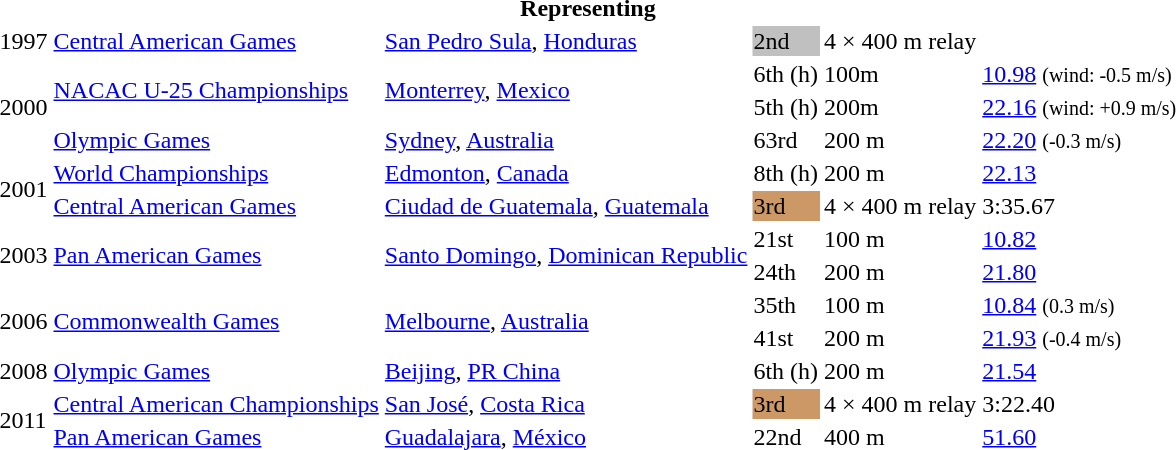<table>
<tr>
<th colspan="6">Representing </th>
</tr>
<tr>
<td>1997</td>
<td><a href='#'>Central American Games</a></td>
<td><a href='#'>San Pedro Sula</a>, <a href='#'>Honduras</a></td>
<td bgcolor=silver>2nd</td>
<td>4 × 400 m relay</td>
<td></td>
</tr>
<tr>
<td rowspan=3>2000</td>
<td rowspan=2><a href='#'>NACAC U-25 Championships</a></td>
<td rowspan=2><a href='#'>Monterrey</a>, <a href='#'>Mexico</a></td>
<td>6th (h)</td>
<td>100m</td>
<td><a href='#'>10.98</a> <small>(wind: -0.5 m/s)</small></td>
</tr>
<tr>
<td>5th (h)</td>
<td>200m</td>
<td><a href='#'>22.16</a> <small>(wind: +0.9 m/s)</small></td>
</tr>
<tr>
<td><a href='#'>Olympic Games</a></td>
<td><a href='#'>Sydney</a>, <a href='#'>Australia</a></td>
<td>63rd</td>
<td>200 m</td>
<td><a href='#'>22.20</a> <small>(-0.3 m/s)</small></td>
</tr>
<tr>
<td rowspan = "2">2001</td>
<td><a href='#'>World Championships</a></td>
<td><a href='#'>Edmonton</a>, <a href='#'>Canada</a></td>
<td>8th (h)</td>
<td>200 m</td>
<td><a href='#'>22.13</a></td>
</tr>
<tr>
<td><a href='#'>Central American Games</a></td>
<td><a href='#'>Ciudad de Guatemala</a>, <a href='#'>Guatemala</a></td>
<td bgcolor=cc9966>3rd</td>
<td>4 × 400 m relay</td>
<td>3:35.67</td>
</tr>
<tr>
<td rowspan = "2">2003</td>
<td rowspan = "2"><a href='#'>Pan American Games</a></td>
<td rowspan = "2"><a href='#'>Santo Domingo</a>, <a href='#'>Dominican Republic</a></td>
<td>21st</td>
<td>100 m</td>
<td><a href='#'>10.82</a></td>
</tr>
<tr>
<td>24th</td>
<td>200 m</td>
<td><a href='#'>21.80</a></td>
</tr>
<tr>
<td rowspan = "2">2006</td>
<td rowspan = "2"><a href='#'>Commonwealth Games</a></td>
<td rowspan = "2"><a href='#'>Melbourne</a>, <a href='#'>Australia</a></td>
<td>35th</td>
<td>100 m</td>
<td><a href='#'>10.84</a> <small>(0.3 m/s)</small></td>
</tr>
<tr>
<td>41st</td>
<td>200 m</td>
<td><a href='#'>21.93</a> <small>(-0.4 m/s)</small></td>
</tr>
<tr>
<td>2008</td>
<td><a href='#'>Olympic Games</a></td>
<td><a href='#'>Beijing</a>, <a href='#'>PR China</a></td>
<td>6th (h)</td>
<td>200 m</td>
<td><a href='#'>21.54</a></td>
</tr>
<tr>
<td rowspan = "2">2011</td>
<td><a href='#'>Central American Championships</a></td>
<td><a href='#'>San José</a>, <a href='#'>Costa Rica</a></td>
<td bgcolor=cc9966>3rd</td>
<td>4 × 400 m relay</td>
<td>3:22.40</td>
</tr>
<tr>
<td><a href='#'>Pan American Games</a></td>
<td><a href='#'>Guadalajara</a>, <a href='#'>México</a></td>
<td>22nd</td>
<td>400 m</td>
<td><a href='#'>51.60</a></td>
</tr>
</table>
